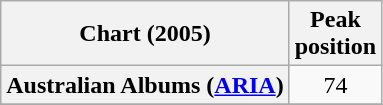<table class="wikitable sortable plainrowheaders" style="text-align:center">
<tr>
<th scope="col">Chart (2005)</th>
<th scope="col">Peak<br>position</th>
</tr>
<tr>
<th scope="row">Australian Albums (<a href='#'>ARIA</a>)</th>
<td>74</td>
</tr>
<tr>
</tr>
<tr>
</tr>
</table>
